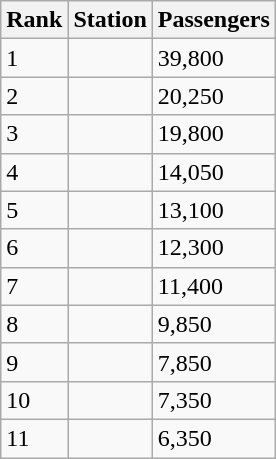<table class="wikitable sortable">
<tr>
<th>Rank</th>
<th>Station</th>
<th>Passengers</th>
</tr>
<tr>
<td>1</td>
<td align=left></td>
<td>39,800</td>
</tr>
<tr>
<td>2</td>
<td align=left></td>
<td>20,250</td>
</tr>
<tr>
<td>3</td>
<td align=left></td>
<td>19,800</td>
</tr>
<tr>
<td>4</td>
<td align=left></td>
<td>14,050</td>
</tr>
<tr>
<td>5</td>
<td align=left></td>
<td>13,100</td>
</tr>
<tr>
<td>6</td>
<td align=left></td>
<td>12,300</td>
</tr>
<tr>
<td>7</td>
<td align=left></td>
<td>11,400</td>
</tr>
<tr>
<td>8</td>
<td align=left></td>
<td>9,850</td>
</tr>
<tr>
<td>9</td>
<td align=left></td>
<td>7,850</td>
</tr>
<tr>
<td>10</td>
<td align=left></td>
<td>7,350</td>
</tr>
<tr>
<td>11</td>
<td align=left></td>
<td>6,350</td>
</tr>
</table>
